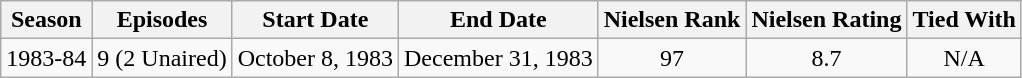<table class="wikitable" style="text-align: center">
<tr>
<th>Season</th>
<th>Episodes</th>
<th>Start Date</th>
<th>End Date</th>
<th>Nielsen Rank</th>
<th>Nielsen Rating</th>
<th>Tied With</th>
</tr>
<tr>
<td style="text-align:center">1983-84</td>
<td style="text-align:center">9 (2 Unaired)</td>
<td style="text-align:center">October 8, 1983</td>
<td style="text-align:center">December 31, 1983</td>
<td style="text-align:center">97</td>
<td style="text-align:center">8.7</td>
<td style="text-align:center">N/A</td>
</tr>
</table>
